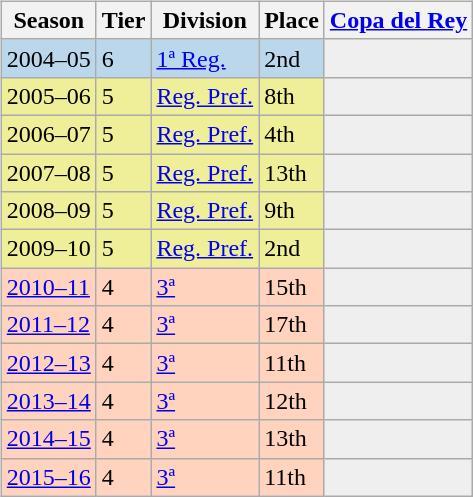<table>
<tr>
<td valign=top width=0%><br><table class="wikitable">
<tr style="background:#f0f6fa;">
<th>Season</th>
<th>Tier</th>
<th>Division</th>
<th>Place</th>
<th><a href='#'>Copa del Rey</a></th>
</tr>
<tr>
<td style="background:#BBD7EC;">2004–05</td>
<td style="background:#BBD7EC;">6</td>
<td style="background:#BBD7EC;"><a href='#'>1ª Reg.</a></td>
<td style="background:#BBD7EC;">2nd</td>
<th style="background:#efefef;"></th>
</tr>
<tr>
<td style="background:#EFEF99;">2005–06</td>
<td style="background:#EFEF99;">5</td>
<td style="background:#EFEF99;"><a href='#'>Reg. Pref.</a></td>
<td style="background:#EFEF99;">8th</td>
<td style="background:#efefef;"></td>
</tr>
<tr>
<td style="background:#EFEF99;">2006–07</td>
<td style="background:#EFEF99;">5</td>
<td style="background:#EFEF99;"><a href='#'>Reg. Pref.</a></td>
<td style="background:#EFEF99;">4th</td>
<td style="background:#efefef;"></td>
</tr>
<tr>
<td style="background:#EFEF99;">2007–08</td>
<td style="background:#EFEF99;">5</td>
<td style="background:#EFEF99;"><a href='#'>Reg. Pref.</a></td>
<td style="background:#EFEF99;">13th</td>
<td style="background:#efefef;"></td>
</tr>
<tr>
<td style="background:#EFEF99;">2008–09</td>
<td style="background:#EFEF99;">5</td>
<td style="background:#EFEF99;"><a href='#'>Reg. Pref.</a></td>
<td style="background:#EFEF99;">9th</td>
<td style="background:#efefef;"></td>
</tr>
<tr>
<td style="background:#EFEF99;">2009–10</td>
<td style="background:#EFEF99;">5</td>
<td style="background:#EFEF99;"><a href='#'>Reg. Pref.</a></td>
<td style="background:#EFEF99;">2nd</td>
<td style="background:#efefef;"></td>
</tr>
<tr>
<td style="background:#FFD3BD;"><a href='#'>2010–11</a></td>
<td style="background:#FFD3BD;">4</td>
<td style="background:#FFD3BD;"><a href='#'>3ª</a></td>
<td style="background:#FFD3BD;">15th</td>
<td style="background:#efefef;"></td>
</tr>
<tr>
<td style="background:#FFD3BD;"><a href='#'>2011–12</a></td>
<td style="background:#FFD3BD;">4</td>
<td style="background:#FFD3BD;"><a href='#'>3ª</a></td>
<td style="background:#FFD3BD;">17th</td>
<td style="background:#efefef;"></td>
</tr>
<tr>
<td style="background:#FFD3BD;"><a href='#'>2012–13</a></td>
<td style="background:#FFD3BD;">4</td>
<td style="background:#FFD3BD;"><a href='#'>3ª</a></td>
<td style="background:#FFD3BD;">11th</td>
<td style="background:#efefef;"></td>
</tr>
<tr>
<td style="background:#FFD3BD;"><a href='#'>2013–14</a></td>
<td style="background:#FFD3BD;">4</td>
<td style="background:#FFD3BD;"><a href='#'>3ª</a></td>
<td style="background:#FFD3BD;">12th</td>
<td style="background:#efefef;"></td>
</tr>
<tr>
<td style="background:#FFD3BD;"><a href='#'>2014–15</a></td>
<td style="background:#FFD3BD;">4</td>
<td style="background:#FFD3BD;"><a href='#'>3ª</a></td>
<td style="background:#FFD3BD;">13th</td>
<td style="background:#efefef;"></td>
</tr>
<tr>
<td style="background:#FFD3BD;"><a href='#'>2015–16</a></td>
<td style="background:#FFD3BD;">4</td>
<td style="background:#FFD3BD;"><a href='#'>3ª</a></td>
<td style="background:#FFD3BD;">11th</td>
<td style="background:#efefef;"></td>
</tr>
</table>
</td>
</tr>
</table>
